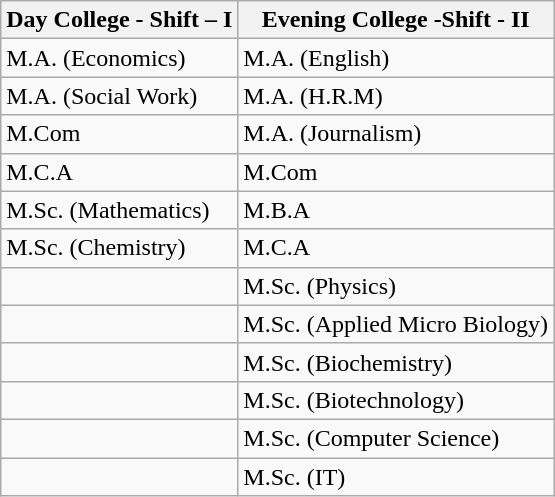<table class="wikitable">
<tr>
<th>Day College - Shift – I</th>
<th>Evening College -Shift - II</th>
</tr>
<tr>
<td>M.A. (Economics)</td>
<td>M.A. (English)</td>
</tr>
<tr>
<td>M.A. (Social Work)</td>
<td>M.A. (H.R.M)</td>
</tr>
<tr>
<td>M.Com</td>
<td>M.A. (Journalism)</td>
</tr>
<tr>
<td>M.C.A</td>
<td>M.Com</td>
</tr>
<tr>
<td>M.Sc. (Mathematics)</td>
<td>M.B.A</td>
</tr>
<tr>
<td>M.Sc. (Chemistry)</td>
<td>M.C.A</td>
</tr>
<tr>
<td></td>
<td>M.Sc. (Physics)</td>
</tr>
<tr>
<td></td>
<td>M.Sc. (Applied Micro Biology)</td>
</tr>
<tr>
<td></td>
<td>M.Sc. (Biochemistry)</td>
</tr>
<tr>
<td></td>
<td>M.Sc. (Biotechnology)</td>
</tr>
<tr>
<td></td>
<td>M.Sc. (Computer Science)</td>
</tr>
<tr>
<td></td>
<td>M.Sc. (IT)</td>
</tr>
</table>
